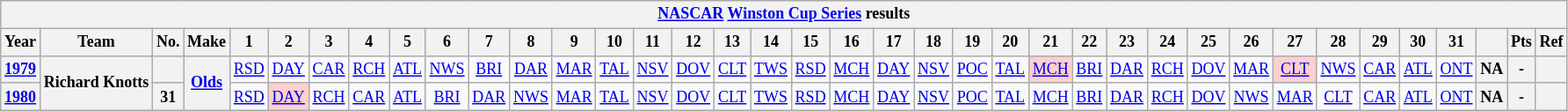<table class="wikitable" style="text-align:center; font-size:75%">
<tr>
<th colspan=45><a href='#'>NASCAR</a> <a href='#'>Winston Cup Series</a> results</th>
</tr>
<tr>
<th>Year</th>
<th>Team</th>
<th>No.</th>
<th>Make</th>
<th>1</th>
<th>2</th>
<th>3</th>
<th>4</th>
<th>5</th>
<th>6</th>
<th>7</th>
<th>8</th>
<th>9</th>
<th>10</th>
<th>11</th>
<th>12</th>
<th>13</th>
<th>14</th>
<th>15</th>
<th>16</th>
<th>17</th>
<th>18</th>
<th>19</th>
<th>20</th>
<th>21</th>
<th>22</th>
<th>23</th>
<th>24</th>
<th>25</th>
<th>26</th>
<th>27</th>
<th>28</th>
<th>29</th>
<th>30</th>
<th>31</th>
<th></th>
<th>Pts</th>
<th>Ref</th>
</tr>
<tr>
<th><a href='#'>1979</a></th>
<th rowspan=2>Richard Knotts</th>
<th></th>
<th rowspan=2><a href='#'>Olds</a></th>
<td><a href='#'>RSD</a></td>
<td><a href='#'>DAY</a></td>
<td><a href='#'>CAR</a></td>
<td><a href='#'>RCH</a></td>
<td><a href='#'>ATL</a></td>
<td><a href='#'>NWS</a></td>
<td><a href='#'>BRI</a></td>
<td><a href='#'>DAR</a></td>
<td><a href='#'>MAR</a></td>
<td><a href='#'>TAL</a></td>
<td><a href='#'>NSV</a></td>
<td><a href='#'>DOV</a></td>
<td><a href='#'>CLT</a></td>
<td><a href='#'>TWS</a></td>
<td><a href='#'>RSD</a></td>
<td><a href='#'>MCH</a></td>
<td><a href='#'>DAY</a></td>
<td><a href='#'>NSV</a></td>
<td><a href='#'>POC</a></td>
<td><a href='#'>TAL</a></td>
<td style="background:#FFCFCF;"><a href='#'>MCH</a><br></td>
<td><a href='#'>BRI</a></td>
<td><a href='#'>DAR</a></td>
<td><a href='#'>RCH</a></td>
<td><a href='#'>DOV</a></td>
<td><a href='#'>MAR</a></td>
<td style="background:#FFCFCF;"><a href='#'>CLT</a><br></td>
<td><a href='#'>NWS</a></td>
<td><a href='#'>CAR</a></td>
<td><a href='#'>ATL</a></td>
<td><a href='#'>ONT</a></td>
<th>NA</th>
<th>-</th>
<th></th>
</tr>
<tr>
<th><a href='#'>1980</a></th>
<th>31</th>
<td><a href='#'>RSD</a></td>
<td style="background:#FFCFCF;"><a href='#'>DAY</a><br></td>
<td><a href='#'>RCH</a></td>
<td><a href='#'>CAR</a></td>
<td><a href='#'>ATL</a></td>
<td><a href='#'>BRI</a></td>
<td><a href='#'>DAR</a></td>
<td><a href='#'>NWS</a></td>
<td><a href='#'>MAR</a></td>
<td><a href='#'>TAL</a></td>
<td><a href='#'>NSV</a></td>
<td><a href='#'>DOV</a></td>
<td><a href='#'>CLT</a></td>
<td><a href='#'>TWS</a></td>
<td><a href='#'>RSD</a></td>
<td><a href='#'>MCH</a></td>
<td><a href='#'>DAY</a></td>
<td><a href='#'>NSV</a></td>
<td><a href='#'>POC</a></td>
<td><a href='#'>TAL</a></td>
<td><a href='#'>MCH</a></td>
<td><a href='#'>BRI</a></td>
<td><a href='#'>DAR</a></td>
<td><a href='#'>RCH</a></td>
<td><a href='#'>DOV</a></td>
<td><a href='#'>NWS</a></td>
<td><a href='#'>MAR</a></td>
<td><a href='#'>CLT</a></td>
<td><a href='#'>CAR</a></td>
<td><a href='#'>ATL</a></td>
<td><a href='#'>ONT</a></td>
<th>NA</th>
<th>-</th>
<th></th>
</tr>
</table>
